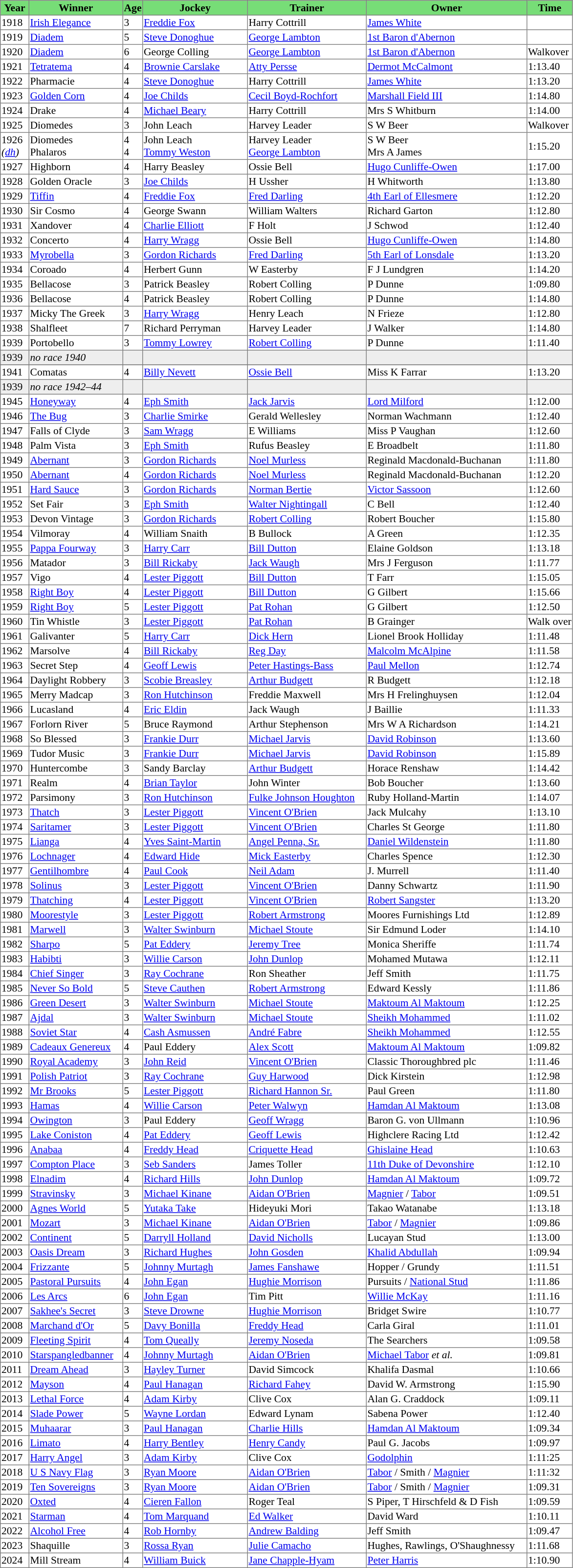<table class = "sortable" | border="1" style="border-collapse: collapse; font-size:90%">
<tr bgcolor="#77dd77" align="center">
<th style="width:36px;">Year</th>
<th style="width:125px;">Winner</th>
<th>Age</th>
<th style="width:140px;">Jockey</th>
<th style="width:159px;">Trainer</th>
<th style="width:216px;">Owner</th>
<th>Time</th>
</tr>
<tr>
<td>1918</td>
<td><a href='#'>Irish Elegance</a></td>
<td>3</td>
<td><a href='#'>Freddie Fox</a></td>
<td>Harry Cottrill</td>
<td><a href='#'>James White</a></td>
<td></td>
</tr>
<tr>
<td>1919</td>
<td><a href='#'>Diadem</a></td>
<td>5</td>
<td><a href='#'>Steve Donoghue</a></td>
<td><a href='#'>George Lambton</a></td>
<td><a href='#'>1st Baron d'Abernon</a></td>
<td></td>
</tr>
<tr>
<td>1920</td>
<td><a href='#'>Diadem</a></td>
<td>6</td>
<td>George Colling</td>
<td><a href='#'>George Lambton</a></td>
<td><a href='#'>1st Baron d'Abernon</a></td>
<td>Walkover</td>
</tr>
<tr>
<td>1921</td>
<td><a href='#'>Tetratema</a></td>
<td>4</td>
<td><a href='#'>Brownie Carslake</a></td>
<td><a href='#'>Atty Persse</a></td>
<td><a href='#'>Dermot McCalmont</a></td>
<td>1:13.40</td>
</tr>
<tr>
<td>1922</td>
<td>Pharmacie</td>
<td>4</td>
<td><a href='#'>Steve Donoghue</a></td>
<td>Harry Cottrill</td>
<td><a href='#'>James White</a></td>
<td>1:13.20</td>
</tr>
<tr>
<td>1923</td>
<td><a href='#'>Golden Corn</a></td>
<td>4</td>
<td><a href='#'>Joe Childs</a></td>
<td><a href='#'>Cecil Boyd-Rochfort</a></td>
<td><a href='#'>Marshall Field III</a></td>
<td>1:14.80</td>
</tr>
<tr>
<td>1924</td>
<td>Drake</td>
<td>4</td>
<td><a href='#'>Michael Beary</a></td>
<td>Harry Cottrill</td>
<td>Mrs S Whitburn</td>
<td>1:14.00</td>
</tr>
<tr>
<td>1925</td>
<td>Diomedes</td>
<td>3</td>
<td>John Leach</td>
<td>Harvey Leader</td>
<td>S W Beer</td>
<td>Walkover</td>
</tr>
<tr>
<td>1926<br><em>(<a href='#'>dh</a>)</em></td>
<td>Diomedes<br>Phalaros</td>
<td>4<br>4</td>
<td>John Leach<br><a href='#'>Tommy Weston</a></td>
<td>Harvey Leader<br><a href='#'>George Lambton</a></td>
<td>S W Beer<br>Mrs A James</td>
<td>1:15.20</td>
</tr>
<tr>
<td>1927</td>
<td>Highborn</td>
<td>4</td>
<td>Harry Beasley</td>
<td>Ossie Bell</td>
<td><a href='#'>Hugo Cunliffe-Owen</a></td>
<td>1:17.00</td>
</tr>
<tr>
<td>1928</td>
<td>Golden Oracle</td>
<td>3</td>
<td><a href='#'>Joe Childs</a></td>
<td>H Ussher</td>
<td>H Whitworth</td>
<td>1:13.80</td>
</tr>
<tr>
<td>1929</td>
<td><a href='#'>Tiffin</a></td>
<td>4</td>
<td><a href='#'>Freddie Fox</a></td>
<td><a href='#'>Fred Darling</a></td>
<td><a href='#'>4th Earl of Ellesmere</a></td>
<td>1:12.20</td>
</tr>
<tr>
<td>1930</td>
<td>Sir Cosmo</td>
<td>4</td>
<td>George Swann</td>
<td>William Walters</td>
<td>Richard Garton</td>
<td>1:12.80</td>
</tr>
<tr>
<td>1931</td>
<td>Xandover</td>
<td>4</td>
<td><a href='#'>Charlie Elliott</a></td>
<td>F Holt</td>
<td>J Schwod</td>
<td>1:12.40</td>
</tr>
<tr>
<td>1932</td>
<td>Concerto</td>
<td>4</td>
<td><a href='#'>Harry Wragg</a></td>
<td>Ossie Bell</td>
<td><a href='#'>Hugo Cunliffe-Owen</a></td>
<td>1:14.80</td>
</tr>
<tr>
<td>1933</td>
<td><a href='#'>Myrobella</a></td>
<td>3</td>
<td><a href='#'>Gordon Richards</a></td>
<td><a href='#'>Fred Darling</a></td>
<td><a href='#'>5th Earl of Lonsdale</a></td>
<td>1:13.20</td>
</tr>
<tr>
<td>1934</td>
<td>Coroado</td>
<td>4</td>
<td>Herbert Gunn</td>
<td>W Easterby</td>
<td>F J Lundgren</td>
<td>1:14.20</td>
</tr>
<tr>
<td>1935</td>
<td>Bellacose</td>
<td>3</td>
<td>Patrick Beasley</td>
<td>Robert Colling</td>
<td>P Dunne</td>
<td>1:09.80</td>
</tr>
<tr>
<td>1936</td>
<td>Bellacose</td>
<td>4</td>
<td>Patrick Beasley</td>
<td>Robert Colling</td>
<td>P Dunne</td>
<td>1:14.80</td>
</tr>
<tr>
<td>1937</td>
<td>Micky The Greek</td>
<td>3</td>
<td><a href='#'>Harry Wragg</a></td>
<td>Henry Leach</td>
<td>N Frieze</td>
<td>1:12.80</td>
</tr>
<tr>
<td>1938</td>
<td>Shalfleet</td>
<td>7</td>
<td>Richard Perryman</td>
<td>Harvey Leader</td>
<td>J Walker</td>
<td>1:14.80</td>
</tr>
<tr>
<td>1939</td>
<td>Portobello</td>
<td>3</td>
<td><a href='#'>Tommy Lowrey</a></td>
<td><a href='#'>Robert Colling</a></td>
<td>P Dunne</td>
<td>1:11.40</td>
</tr>
<tr bgcolor=#eeeeee>
<td><span>1939</span></td>
<td><em>no race 1940</em></td>
<td></td>
<td></td>
<td></td>
<td></td>
<td></td>
</tr>
<tr>
</tr>
<tr>
<td>1941</td>
<td>Comatas</td>
<td>4</td>
<td><a href='#'>Billy Nevett</a></td>
<td><a href='#'>Ossie Bell</a></td>
<td>Miss K Farrar</td>
<td>1:13.20</td>
</tr>
<tr bgcolor=#eeeeee>
<td><span>1939</span></td>
<td><em>no race 1942–44</em></td>
<td></td>
<td></td>
<td></td>
<td></td>
<td></td>
</tr>
<tr>
<td>1945</td>
<td><a href='#'>Honeyway</a></td>
<td>4</td>
<td><a href='#'>Eph Smith</a></td>
<td><a href='#'>Jack Jarvis</a></td>
<td><a href='#'>Lord Milford</a></td>
<td>1:12.00</td>
</tr>
<tr>
<td>1946</td>
<td><a href='#'>The Bug</a></td>
<td>3</td>
<td><a href='#'>Charlie Smirke</a></td>
<td>Gerald Wellesley</td>
<td>Norman Wachmann</td>
<td>1:12.40</td>
</tr>
<tr>
<td>1947</td>
<td>Falls of Clyde</td>
<td>3</td>
<td><a href='#'>Sam Wragg</a></td>
<td>E Williams</td>
<td>Miss P Vaughan</td>
<td>1:12.60</td>
</tr>
<tr>
<td>1948</td>
<td>Palm Vista</td>
<td>3</td>
<td><a href='#'>Eph Smith</a></td>
<td>Rufus Beasley</td>
<td>E Broadbelt</td>
<td>1:11.80</td>
</tr>
<tr>
<td>1949</td>
<td><a href='#'>Abernant</a></td>
<td>3</td>
<td><a href='#'>Gordon Richards</a></td>
<td><a href='#'>Noel Murless</a></td>
<td>Reginald Macdonald-Buchanan</td>
<td>1:11.80</td>
</tr>
<tr>
<td>1950</td>
<td><a href='#'>Abernant</a></td>
<td>4</td>
<td><a href='#'>Gordon Richards</a></td>
<td><a href='#'>Noel Murless</a></td>
<td>Reginald Macdonald-Buchanan</td>
<td>1:12.20</td>
</tr>
<tr>
<td>1951</td>
<td><a href='#'>Hard Sauce</a></td>
<td>3</td>
<td><a href='#'>Gordon Richards</a></td>
<td><a href='#'>Norman Bertie</a></td>
<td><a href='#'>Victor Sassoon</a></td>
<td>1:12.60</td>
</tr>
<tr>
<td>1952</td>
<td>Set Fair</td>
<td>3</td>
<td><a href='#'>Eph Smith</a></td>
<td><a href='#'>Walter Nightingall</a></td>
<td>C Bell</td>
<td>1:12.40</td>
</tr>
<tr>
<td>1953</td>
<td>Devon Vintage</td>
<td>3</td>
<td><a href='#'>Gordon Richards</a></td>
<td><a href='#'>Robert Colling</a></td>
<td>Robert Boucher</td>
<td>1:15.80</td>
</tr>
<tr>
<td>1954</td>
<td>Vilmoray</td>
<td>4</td>
<td>William Snaith</td>
<td>B Bullock</td>
<td>A Green</td>
<td>1:12.35</td>
</tr>
<tr>
<td>1955</td>
<td><a href='#'>Pappa Fourway</a></td>
<td>3</td>
<td><a href='#'>Harry Carr</a></td>
<td><a href='#'>Bill Dutton</a></td>
<td>Elaine Goldson</td>
<td>1:13.18</td>
</tr>
<tr>
<td>1956</td>
<td>Matador</td>
<td>3</td>
<td><a href='#'>Bill Rickaby</a></td>
<td><a href='#'>Jack Waugh</a></td>
<td>Mrs J Ferguson</td>
<td>1:11.77</td>
</tr>
<tr>
<td>1957</td>
<td>Vigo</td>
<td>4</td>
<td><a href='#'>Lester Piggott</a></td>
<td><a href='#'>Bill Dutton</a></td>
<td>T Farr</td>
<td>1:15.05</td>
</tr>
<tr>
<td>1958</td>
<td><a href='#'>Right Boy</a></td>
<td>4</td>
<td><a href='#'>Lester Piggott</a></td>
<td><a href='#'>Bill Dutton</a></td>
<td>G Gilbert</td>
<td>1:15.66</td>
</tr>
<tr>
<td>1959</td>
<td><a href='#'>Right Boy</a></td>
<td>5</td>
<td><a href='#'>Lester Piggott</a></td>
<td><a href='#'>Pat Rohan</a></td>
<td>G Gilbert</td>
<td>1:12.50</td>
</tr>
<tr>
<td>1960</td>
<td>Tin Whistle</td>
<td>3</td>
<td><a href='#'>Lester Piggott</a></td>
<td><a href='#'>Pat Rohan</a></td>
<td>B Grainger</td>
<td>Walk over</td>
</tr>
<tr>
<td>1961</td>
<td>Galivanter</td>
<td>5</td>
<td><a href='#'>Harry Carr</a></td>
<td><a href='#'>Dick Hern</a></td>
<td>Lionel Brook Holliday</td>
<td>1:11.48</td>
</tr>
<tr>
<td>1962</td>
<td>Marsolve</td>
<td>4</td>
<td><a href='#'>Bill Rickaby</a></td>
<td><a href='#'>Reg Day</a></td>
<td><a href='#'>Malcolm McAlpine</a></td>
<td>1:11.58</td>
</tr>
<tr>
<td>1963</td>
<td>Secret Step</td>
<td>4</td>
<td><a href='#'>Geoff Lewis</a></td>
<td><a href='#'>Peter Hastings-Bass</a></td>
<td><a href='#'>Paul Mellon</a></td>
<td>1:12.74</td>
</tr>
<tr>
<td>1964</td>
<td>Daylight Robbery</td>
<td>3</td>
<td><a href='#'>Scobie Breasley</a></td>
<td><a href='#'>Arthur Budgett</a></td>
<td>R Budgett</td>
<td>1:12.18</td>
</tr>
<tr>
<td>1965</td>
<td>Merry Madcap</td>
<td>3</td>
<td><a href='#'>Ron Hutchinson</a></td>
<td>Freddie Maxwell</td>
<td>Mrs H Frelinghuysen</td>
<td>1:12.04</td>
</tr>
<tr>
<td>1966</td>
<td>Lucasland</td>
<td>4</td>
<td><a href='#'>Eric Eldin</a></td>
<td>Jack Waugh</td>
<td>J Baillie</td>
<td>1:11.33</td>
</tr>
<tr>
<td>1967</td>
<td>Forlorn River</td>
<td>5</td>
<td>Bruce Raymond</td>
<td>Arthur Stephenson</td>
<td>Mrs W A Richardson</td>
<td>1:14.21</td>
</tr>
<tr>
<td>1968</td>
<td>So Blessed</td>
<td>3</td>
<td><a href='#'>Frankie Durr</a></td>
<td><a href='#'>Michael Jarvis</a></td>
<td><a href='#'>David Robinson</a></td>
<td>1:13.60</td>
</tr>
<tr>
<td>1969</td>
<td>Tudor Music</td>
<td>3</td>
<td><a href='#'>Frankie Durr</a></td>
<td><a href='#'>Michael Jarvis</a></td>
<td><a href='#'>David Robinson</a></td>
<td>1:15.89</td>
</tr>
<tr>
<td>1970</td>
<td>Huntercombe</td>
<td>3</td>
<td>Sandy Barclay</td>
<td><a href='#'>Arthur Budgett</a></td>
<td>Horace Renshaw</td>
<td>1:14.42</td>
</tr>
<tr>
<td>1971</td>
<td>Realm</td>
<td>4</td>
<td><a href='#'>Brian Taylor</a></td>
<td>John Winter</td>
<td>Bob Boucher</td>
<td>1:13.60</td>
</tr>
<tr>
<td>1972</td>
<td>Parsimony</td>
<td>3</td>
<td><a href='#'>Ron Hutchinson</a></td>
<td><a href='#'>Fulke Johnson Houghton</a></td>
<td>Ruby Holland-Martin</td>
<td>1:14.07</td>
</tr>
<tr>
<td>1973</td>
<td><a href='#'>Thatch</a></td>
<td>3</td>
<td><a href='#'>Lester Piggott</a></td>
<td><a href='#'>Vincent O'Brien</a></td>
<td>Jack Mulcahy</td>
<td>1:13.10</td>
</tr>
<tr>
<td>1974</td>
<td><a href='#'>Saritamer</a></td>
<td>3</td>
<td><a href='#'>Lester Piggott</a></td>
<td><a href='#'>Vincent O'Brien</a></td>
<td>Charles St George</td>
<td>1:11.80</td>
</tr>
<tr>
<td>1975</td>
<td><a href='#'>Lianga</a></td>
<td>4</td>
<td><a href='#'>Yves Saint-Martin</a></td>
<td><a href='#'>Angel Penna, Sr.</a></td>
<td><a href='#'>Daniel Wildenstein</a></td>
<td>1:11.80</td>
</tr>
<tr>
<td>1976</td>
<td><a href='#'>Lochnager</a></td>
<td>4</td>
<td><a href='#'>Edward Hide</a></td>
<td><a href='#'>Mick Easterby</a></td>
<td>Charles Spence</td>
<td>1:12.30</td>
</tr>
<tr>
<td>1977</td>
<td><a href='#'>Gentilhombre</a> </td>
<td>4</td>
<td><a href='#'>Paul Cook</a></td>
<td><a href='#'>Neil Adam</a></td>
<td>J. Murrell</td>
<td>1:11.40</td>
</tr>
<tr>
<td>1978</td>
<td><a href='#'>Solinus</a></td>
<td>3</td>
<td><a href='#'>Lester Piggott</a></td>
<td><a href='#'>Vincent O'Brien</a></td>
<td>Danny Schwartz</td>
<td>1:11.90</td>
</tr>
<tr>
<td>1979</td>
<td><a href='#'>Thatching</a></td>
<td>4</td>
<td><a href='#'>Lester Piggott</a></td>
<td><a href='#'>Vincent O'Brien</a></td>
<td><a href='#'>Robert Sangster</a></td>
<td>1:13.20</td>
</tr>
<tr>
<td>1980</td>
<td><a href='#'>Moorestyle</a></td>
<td>3</td>
<td><a href='#'>Lester Piggott</a></td>
<td><a href='#'>Robert Armstrong</a></td>
<td>Moores Furnishings Ltd</td>
<td>1:12.89</td>
</tr>
<tr>
<td>1981</td>
<td><a href='#'>Marwell</a></td>
<td>3</td>
<td><a href='#'>Walter Swinburn</a></td>
<td><a href='#'>Michael Stoute</a></td>
<td>Sir Edmund Loder</td>
<td>1:14.10</td>
</tr>
<tr>
<td>1982</td>
<td><a href='#'>Sharpo</a></td>
<td>5</td>
<td><a href='#'>Pat Eddery</a></td>
<td><a href='#'>Jeremy Tree</a></td>
<td>Monica Sheriffe</td>
<td>1:11.74</td>
</tr>
<tr>
<td>1983</td>
<td><a href='#'>Habibti</a></td>
<td>3</td>
<td><a href='#'>Willie Carson</a></td>
<td><a href='#'>John Dunlop</a></td>
<td>Mohamed Mutawa</td>
<td>1:12.11</td>
</tr>
<tr>
<td>1984</td>
<td><a href='#'>Chief Singer</a></td>
<td>3</td>
<td><a href='#'>Ray Cochrane</a></td>
<td>Ron Sheather</td>
<td>Jeff Smith</td>
<td>1:11.75</td>
</tr>
<tr>
<td>1985</td>
<td><a href='#'>Never So Bold</a></td>
<td>5</td>
<td><a href='#'>Steve Cauthen</a></td>
<td><a href='#'>Robert Armstrong</a></td>
<td>Edward Kessly</td>
<td>1:11.86</td>
</tr>
<tr>
<td>1986</td>
<td><a href='#'>Green Desert</a></td>
<td>3</td>
<td><a href='#'>Walter Swinburn</a></td>
<td><a href='#'>Michael Stoute</a></td>
<td><a href='#'>Maktoum Al Maktoum</a></td>
<td>1:12.25</td>
</tr>
<tr>
<td>1987</td>
<td><a href='#'>Ajdal</a></td>
<td>3</td>
<td><a href='#'>Walter Swinburn</a></td>
<td><a href='#'>Michael Stoute</a></td>
<td><a href='#'>Sheikh Mohammed</a></td>
<td>1:11.02</td>
</tr>
<tr>
<td>1988</td>
<td><a href='#'>Soviet Star</a></td>
<td>4</td>
<td><a href='#'>Cash Asmussen</a></td>
<td><a href='#'>André Fabre</a></td>
<td><a href='#'>Sheikh Mohammed</a></td>
<td>1:12.55</td>
</tr>
<tr>
<td>1989</td>
<td><a href='#'>Cadeaux Genereux</a></td>
<td>4</td>
<td>Paul Eddery</td>
<td><a href='#'>Alex Scott</a></td>
<td><a href='#'>Maktoum Al Maktoum</a></td>
<td>1:09.82</td>
</tr>
<tr>
<td>1990</td>
<td><a href='#'>Royal Academy</a></td>
<td>3</td>
<td><a href='#'>John Reid</a></td>
<td><a href='#'>Vincent O'Brien</a></td>
<td>Classic Thoroughbred plc</td>
<td>1:11.46</td>
</tr>
<tr>
<td>1991</td>
<td><a href='#'>Polish Patriot</a></td>
<td>3</td>
<td><a href='#'>Ray Cochrane</a></td>
<td><a href='#'>Guy Harwood</a></td>
<td>Dick Kirstein</td>
<td>1:12.98</td>
</tr>
<tr>
<td>1992</td>
<td><a href='#'>Mr Brooks</a></td>
<td>5</td>
<td><a href='#'>Lester Piggott</a></td>
<td><a href='#'>Richard Hannon Sr.</a></td>
<td>Paul Green</td>
<td>1:11.80</td>
</tr>
<tr>
<td>1993</td>
<td><a href='#'>Hamas</a></td>
<td>4</td>
<td><a href='#'>Willie Carson</a></td>
<td><a href='#'>Peter Walwyn</a></td>
<td><a href='#'>Hamdan Al Maktoum</a></td>
<td>1:13.08</td>
</tr>
<tr>
<td>1994</td>
<td><a href='#'>Owington</a></td>
<td>3</td>
<td>Paul Eddery</td>
<td><a href='#'>Geoff Wragg</a></td>
<td>Baron G. von Ullmann </td>
<td>1:10.96</td>
</tr>
<tr>
<td>1995</td>
<td><a href='#'>Lake Coniston</a></td>
<td>4</td>
<td><a href='#'>Pat Eddery</a></td>
<td><a href='#'>Geoff Lewis</a></td>
<td>Highclere Racing Ltd</td>
<td>1:12.42</td>
</tr>
<tr>
<td>1996</td>
<td><a href='#'>Anabaa</a></td>
<td>4</td>
<td><a href='#'>Freddy Head</a></td>
<td><a href='#'>Criquette Head</a></td>
<td><a href='#'>Ghislaine Head</a></td>
<td>1:10.63</td>
</tr>
<tr>
<td>1997</td>
<td><a href='#'>Compton Place</a></td>
<td>3</td>
<td><a href='#'>Seb Sanders</a></td>
<td>James Toller</td>
<td><a href='#'>11th Duke of Devonshire</a></td>
<td>1:12.10</td>
</tr>
<tr>
<td>1998</td>
<td><a href='#'>Elnadim</a></td>
<td>4</td>
<td><a href='#'>Richard Hills</a></td>
<td><a href='#'>John Dunlop</a></td>
<td><a href='#'>Hamdan Al Maktoum</a></td>
<td>1:09.72</td>
</tr>
<tr>
<td>1999</td>
<td><a href='#'>Stravinsky</a></td>
<td>3</td>
<td><a href='#'>Michael Kinane</a></td>
<td><a href='#'>Aidan O'Brien</a></td>
<td><a href='#'>Magnier</a> / <a href='#'>Tabor</a></td>
<td>1:09.51</td>
</tr>
<tr>
<td>2000</td>
<td><a href='#'>Agnes World</a></td>
<td>5</td>
<td><a href='#'>Yutaka Take</a></td>
<td>Hideyuki Mori</td>
<td>Takao Watanabe</td>
<td>1:13.18</td>
</tr>
<tr>
<td>2001</td>
<td><a href='#'>Mozart</a></td>
<td>3</td>
<td><a href='#'>Michael Kinane</a></td>
<td><a href='#'>Aidan O'Brien</a></td>
<td><a href='#'>Tabor</a> / <a href='#'>Magnier</a></td>
<td>1:09.86</td>
</tr>
<tr>
<td>2002</td>
<td><a href='#'>Continent</a></td>
<td>5</td>
<td><a href='#'>Darryll Holland</a></td>
<td><a href='#'>David Nicholls</a></td>
<td>Lucayan Stud</td>
<td>1:13.00</td>
</tr>
<tr>
<td>2003</td>
<td><a href='#'>Oasis Dream</a></td>
<td>3</td>
<td><a href='#'>Richard Hughes</a></td>
<td><a href='#'>John Gosden</a></td>
<td><a href='#'>Khalid Abdullah</a></td>
<td>1:09.94</td>
</tr>
<tr>
<td>2004</td>
<td><a href='#'>Frizzante</a></td>
<td>5</td>
<td><a href='#'>Johnny Murtagh</a></td>
<td><a href='#'>James Fanshawe</a></td>
<td>Hopper / Grundy </td>
<td>1:11.51</td>
</tr>
<tr>
<td>2005</td>
<td><a href='#'>Pastoral Pursuits</a></td>
<td>4</td>
<td><a href='#'>John Egan</a></td>
<td><a href='#'>Hughie Morrison</a></td>
<td>Pursuits / <a href='#'>National Stud</a></td>
<td>1:11.86</td>
</tr>
<tr>
<td>2006</td>
<td><a href='#'>Les Arcs</a></td>
<td>6</td>
<td><a href='#'>John Egan</a></td>
<td>Tim Pitt</td>
<td><a href='#'>Willie McKay</a></td>
<td>1:11.16</td>
</tr>
<tr>
<td>2007</td>
<td><a href='#'>Sakhee's Secret</a></td>
<td>3</td>
<td><a href='#'>Steve Drowne</a></td>
<td><a href='#'>Hughie Morrison</a></td>
<td>Bridget Swire</td>
<td>1:10.77</td>
</tr>
<tr>
<td>2008</td>
<td><a href='#'>Marchand d'Or</a></td>
<td>5</td>
<td><a href='#'>Davy Bonilla</a></td>
<td><a href='#'>Freddy Head</a></td>
<td>Carla Giral</td>
<td>1:11.01</td>
</tr>
<tr>
<td>2009</td>
<td><a href='#'>Fleeting Spirit</a></td>
<td>4</td>
<td><a href='#'>Tom Queally</a></td>
<td><a href='#'>Jeremy Noseda</a></td>
<td>The Searchers</td>
<td>1:09.58</td>
</tr>
<tr>
<td>2010</td>
<td><a href='#'>Starspangledbanner</a></td>
<td>4</td>
<td><a href='#'>Johnny Murtagh</a></td>
<td><a href='#'>Aidan O'Brien</a></td>
<td><a href='#'>Michael Tabor</a> <em>et al.</em> </td>
<td>1:09.81</td>
</tr>
<tr>
<td>2011</td>
<td><a href='#'>Dream Ahead</a></td>
<td>3</td>
<td><a href='#'>Hayley Turner</a></td>
<td>David Simcock</td>
<td>Khalifa Dasmal</td>
<td>1:10.66</td>
</tr>
<tr>
<td>2012</td>
<td><a href='#'>Mayson</a></td>
<td>4</td>
<td><a href='#'>Paul Hanagan</a></td>
<td><a href='#'>Richard Fahey</a></td>
<td>David W. Armstrong</td>
<td>1:15.90</td>
</tr>
<tr>
<td>2013</td>
<td><a href='#'>Lethal Force</a></td>
<td>4</td>
<td><a href='#'>Adam Kirby</a></td>
<td>Clive Cox</td>
<td>Alan G. Craddock</td>
<td>1:09.11</td>
</tr>
<tr>
<td>2014</td>
<td><a href='#'>Slade Power</a></td>
<td>5</td>
<td><a href='#'>Wayne Lordan</a></td>
<td>Edward Lynam</td>
<td>Sabena Power</td>
<td>1:12.40</td>
</tr>
<tr>
<td>2015</td>
<td><a href='#'>Muhaarar</a></td>
<td>3</td>
<td><a href='#'>Paul Hanagan</a></td>
<td><a href='#'>Charlie Hills</a></td>
<td><a href='#'>Hamdan Al Maktoum</a></td>
<td>1:09.34</td>
</tr>
<tr>
<td>2016</td>
<td><a href='#'>Limato</a></td>
<td>4</td>
<td><a href='#'>Harry Bentley</a></td>
<td><a href='#'>Henry Candy</a></td>
<td>Paul G. Jacobs</td>
<td>1:09.97</td>
</tr>
<tr>
<td>2017</td>
<td><a href='#'>Harry Angel</a></td>
<td>3</td>
<td><a href='#'>Adam Kirby</a></td>
<td>Clive Cox</td>
<td><a href='#'>Godolphin</a></td>
<td>1:11:25</td>
</tr>
<tr>
<td>2018</td>
<td><a href='#'>U S Navy Flag</a></td>
<td>3</td>
<td><a href='#'>Ryan Moore</a></td>
<td><a href='#'>Aidan O'Brien</a></td>
<td><a href='#'>Tabor</a> / Smith  / <a href='#'>Magnier</a></td>
<td>1:11:32</td>
</tr>
<tr>
<td>2019</td>
<td><a href='#'>Ten Sovereigns</a></td>
<td>3</td>
<td><a href='#'>Ryan Moore</a></td>
<td><a href='#'>Aidan O'Brien</a></td>
<td><a href='#'>Tabor</a> / Smith  / <a href='#'>Magnier</a></td>
<td>1:09.31</td>
</tr>
<tr>
<td>2020</td>
<td><a href='#'>Oxted</a></td>
<td>4</td>
<td><a href='#'>Cieren Fallon</a></td>
<td>Roger Teal</td>
<td>S Piper, T Hirschfeld & D Fish</td>
<td>1:09.59</td>
</tr>
<tr>
<td>2021</td>
<td><a href='#'>Starman</a></td>
<td>4</td>
<td><a href='#'>Tom Marquand</a></td>
<td><a href='#'>Ed Walker</a></td>
<td>David Ward</td>
<td>1:10.11</td>
</tr>
<tr>
<td>2022</td>
<td><a href='#'>Alcohol Free</a></td>
<td>4</td>
<td><a href='#'>Rob Hornby</a></td>
<td><a href='#'>Andrew Balding</a></td>
<td>Jeff Smith</td>
<td>1:09.47</td>
</tr>
<tr>
<td>2023</td>
<td>Shaquille</td>
<td>3</td>
<td><a href='#'>Rossa Ryan</a></td>
<td><a href='#'>Julie Camacho</a></td>
<td>Hughes, Rawlings, O'Shaughnessy</td>
<td>1:11.68</td>
</tr>
<tr>
<td>2024</td>
<td>Mill Stream</td>
<td>4</td>
<td><a href='#'>William Buick</a></td>
<td><a href='#'>Jane Chapple-Hyam</a></td>
<td><a href='#'>Peter Harris</a></td>
<td>1:10.90</td>
</tr>
</table>
